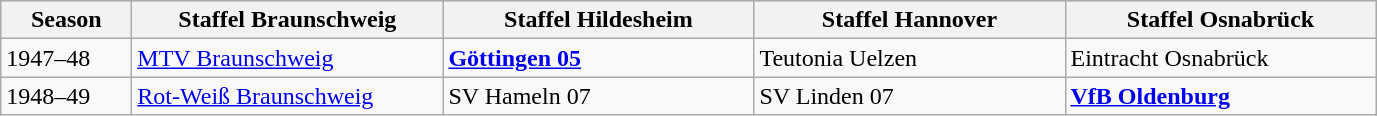<table class="wikitable">
<tr align="center" bgcolor="#dfdfdf">
<th width="80">Season</th>
<th width="200">Staffel Braunschweig</th>
<th width="200">Staffel Hildesheim</th>
<th width="200">Staffel Hannover</th>
<th width="200">Staffel Osnabrück</th>
</tr>
<tr>
<td>1947–48</td>
<td><a href='#'>MTV Braunschweig</a></td>
<td><strong><a href='#'>Göttingen 05</a></strong></td>
<td>Teutonia Uelzen</td>
<td>Eintracht Osnabrück</td>
</tr>
<tr>
<td>1948–49</td>
<td><a href='#'>Rot-Weiß Braunschweig</a></td>
<td>SV Hameln 07</td>
<td>SV Linden 07</td>
<td><strong><a href='#'>VfB Oldenburg</a></strong></td>
</tr>
</table>
